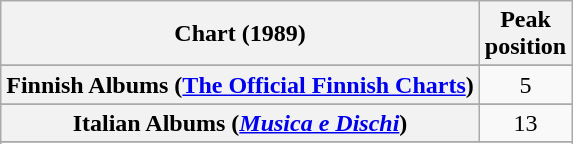<table class="wikitable sortable plainrowheaders">
<tr>
<th>Chart (1989)</th>
<th>Peak<br>position</th>
</tr>
<tr>
</tr>
<tr>
</tr>
<tr>
</tr>
<tr>
<th scope="row">Finnish Albums (<a href='#'>The Official Finnish Charts</a>)</th>
<td align="center">5</td>
</tr>
<tr>
</tr>
<tr>
<th scope="row">Italian Albums (<em><a href='#'>Musica e Dischi</a></em>)</th>
<td align="center">13</td>
</tr>
<tr>
</tr>
<tr>
</tr>
<tr>
</tr>
<tr>
</tr>
<tr>
</tr>
</table>
